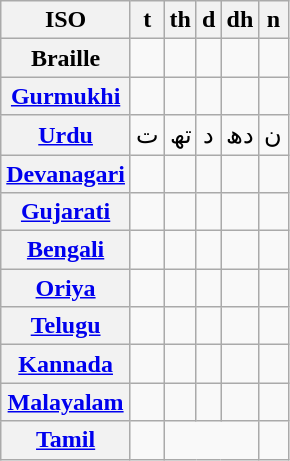<table class="wikitable Unicode" style="text-align:center;">
<tr>
<th>ISO</th>
<th>t</th>
<th>th</th>
<th>d</th>
<th>dh</th>
<th>n</th>
</tr>
<tr>
<th>Braille</th>
<td></td>
<td></td>
<td></td>
<td></td>
<td></td>
</tr>
<tr>
<th><a href='#'>Gurmukhi</a></th>
<td></td>
<td></td>
<td></td>
<td></td>
<td></td>
</tr>
<tr>
<th><a href='#'>Urdu</a></th>
<td>ت</td>
<td>تھ</td>
<td>د</td>
<td>دھ</td>
<td>ن</td>
</tr>
<tr>
<th><a href='#'>Devanagari</a></th>
<td></td>
<td></td>
<td></td>
<td></td>
<td></td>
</tr>
<tr>
<th><a href='#'>Gujarati</a></th>
<td></td>
<td></td>
<td></td>
<td></td>
<td></td>
</tr>
<tr>
<th><a href='#'>Bengali</a></th>
<td></td>
<td></td>
<td></td>
<td></td>
<td></td>
</tr>
<tr>
<th><a href='#'>Oriya</a></th>
<td></td>
<td></td>
<td></td>
<td></td>
<td></td>
</tr>
<tr>
<th><a href='#'>Telugu</a></th>
<td></td>
<td></td>
<td></td>
<td></td>
<td></td>
</tr>
<tr>
<th><a href='#'>Kannada</a></th>
<td></td>
<td></td>
<td></td>
<td></td>
<td></td>
</tr>
<tr>
<th><a href='#'>Malayalam</a></th>
<td></td>
<td></td>
<td></td>
<td></td>
<td></td>
</tr>
<tr>
<th><a href='#'>Tamil</a></th>
<td></td>
<td colspan="3"></td>
<td></td>
</tr>
</table>
